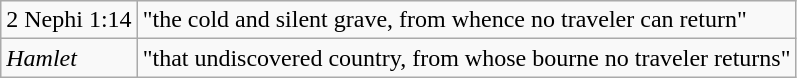<table class="wikitable">
<tr>
<td>2 Nephi 1:14</td>
<td>"the cold and silent grave, from whence no traveler can return"</td>
</tr>
<tr>
<td><em>Hamlet</em></td>
<td>"that undiscovered country, from whose bourne no traveler returns"</td>
</tr>
</table>
